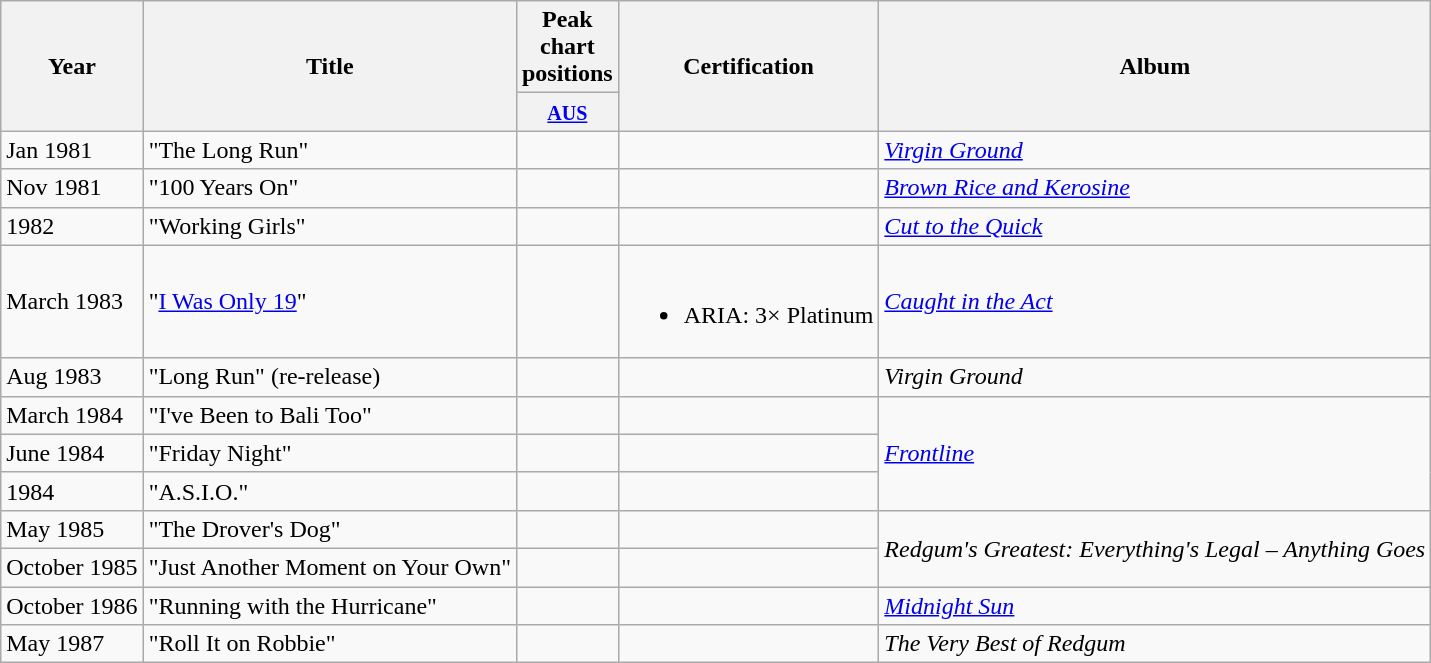<table class="wikitable">
<tr>
<th rowspan="2">Year</th>
<th rowspan="2">Title</th>
<th colspan="1">Peak chart positions</th>
<th rowspan="2">Certification</th>
<th rowspan="2">Album</th>
</tr>
<tr>
<th width="30"><small><a href='#'>AUS</a></small><br></th>
</tr>
<tr>
<td>Jan 1981</td>
<td>"The Long Run"</td>
<td></td>
<td></td>
<td><em><a href='#'>Virgin Ground</a></em></td>
</tr>
<tr>
<td>Nov 1981</td>
<td>"100 Years On"</td>
<td></td>
<td></td>
<td><em><a href='#'>Brown Rice and Kerosine</a></em></td>
</tr>
<tr>
<td>1982</td>
<td>"Working Girls"</td>
<td></td>
<td></td>
<td><em><a href='#'>Cut to the Quick</a></em></td>
</tr>
<tr>
<td>March 1983</td>
<td>"<a href='#'>I Was Only 19</a>"</td>
<td></td>
<td><br><ul><li>ARIA: 3× Platinum</li></ul></td>
<td><em><a href='#'>Caught in the Act</a></em></td>
</tr>
<tr>
<td>Aug 1983</td>
<td>"Long Run" (re-release)</td>
<td></td>
<td></td>
<td><em>Virgin Ground</em></td>
</tr>
<tr>
<td>March 1984</td>
<td>"I've Been to Bali Too"</td>
<td></td>
<td></td>
<td rowspan="3"><em><a href='#'>Frontline</a></em></td>
</tr>
<tr>
<td>June 1984</td>
<td>"Friday Night"</td>
<td></td>
<td></td>
</tr>
<tr>
<td>1984</td>
<td>"A.S.I.O."</td>
<td></td>
<td></td>
</tr>
<tr>
<td>May 1985</td>
<td>"The Drover's Dog"</td>
<td></td>
<td></td>
<td rowspan="2"><em>Redgum's Greatest: Everything's Legal – Anything Goes</em></td>
</tr>
<tr>
<td>October 1985</td>
<td>"Just Another Moment on Your Own"</td>
<td></td>
<td></td>
</tr>
<tr>
<td>October 1986</td>
<td>"Running with the Hurricane"</td>
<td></td>
<td></td>
<td><em><a href='#'>Midnight Sun</a></em></td>
</tr>
<tr>
<td>May 1987</td>
<td>"Roll It on Robbie"</td>
<td></td>
<td></td>
<td><em>The Very Best of Redgum</em></td>
</tr>
</table>
